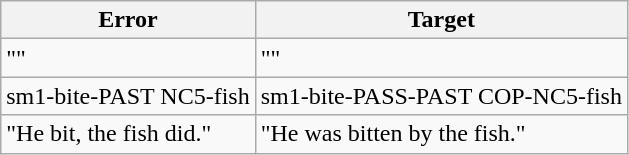<table class="wikitable">
<tr>
<th>Error</th>
<th>Target</th>
</tr>
<tr>
<td>""</td>
<td>""</td>
</tr>
<tr>
<td>sm1-bite-PAST NC5-fish</td>
<td>sm1-bite-PASS-PAST COP-NC5-fish</td>
</tr>
<tr>
<td>"He bit, the fish did."</td>
<td>"He was bitten by the fish."</td>
</tr>
</table>
